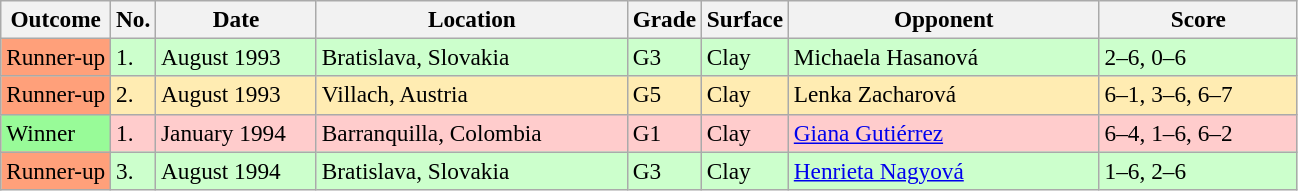<table class= wikitable style=font-size:97%>
<tr>
<th>Outcome</th>
<th>No.</th>
<th width=100>Date</th>
<th width=200>Location</th>
<th>Grade</th>
<th>Surface</th>
<th width=200>Opponent</th>
<th width=125>Score</th>
</tr>
<tr bgcolor=#CCFFCC>
<td bgcolor=#ffa07a>Runner-up</td>
<td>1.</td>
<td>August 1993</td>
<td>Bratislava, Slovakia</td>
<td>G3</td>
<td>Clay</td>
<td> Michaela Hasanová</td>
<td>2–6, 0–6</td>
</tr>
<tr bgcolor=#ffecb2>
<td bgcolor=#ffa07a>Runner-up</td>
<td>2.</td>
<td>August 1993</td>
<td>Villach, Austria</td>
<td>G5</td>
<td>Clay</td>
<td> Lenka Zacharová</td>
<td>6–1, 3–6, 6–7</td>
</tr>
<tr bgcolor=#ffcccc>
<td bgcolor=#98fb98>Winner</td>
<td>1.</td>
<td>January 1994</td>
<td>Barranquilla, Colombia</td>
<td>G1</td>
<td>Clay</td>
<td> <a href='#'>Giana Gutiérrez</a></td>
<td>6–4, 1–6, 6–2</td>
</tr>
<tr bgcolor=#CCFFCC>
<td bgcolor=#ffa07a>Runner-up</td>
<td>3.</td>
<td>August 1994</td>
<td>Bratislava, Slovakia</td>
<td>G3</td>
<td>Clay</td>
<td> <a href='#'>Henrieta Nagyová</a></td>
<td>1–6, 2–6</td>
</tr>
</table>
